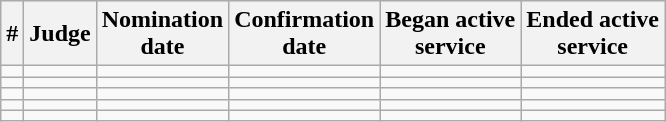<table class="sortable wikitable">
<tr bgcolor="#ececec">
<th>#</th>
<th>Judge</th>
<th>Nomination<br>date</th>
<th>Confirmation<br>date</th>
<th>Began active<br>service</th>
<th>Ended active<br>service</th>
</tr>
<tr>
<td></td>
<td></td>
<td></td>
<td></td>
<td></td>
<td></td>
</tr>
<tr>
<td></td>
<td></td>
<td></td>
<td></td>
<td></td>
<td></td>
</tr>
<tr>
<td></td>
<td></td>
<td></td>
<td></td>
<td></td>
<td></td>
</tr>
<tr>
<td></td>
<td></td>
<td></td>
<td></td>
<td></td>
<td></td>
</tr>
<tr>
<td></td>
<td></td>
<td></td>
<td></td>
<td></td>
<td></td>
</tr>
</table>
